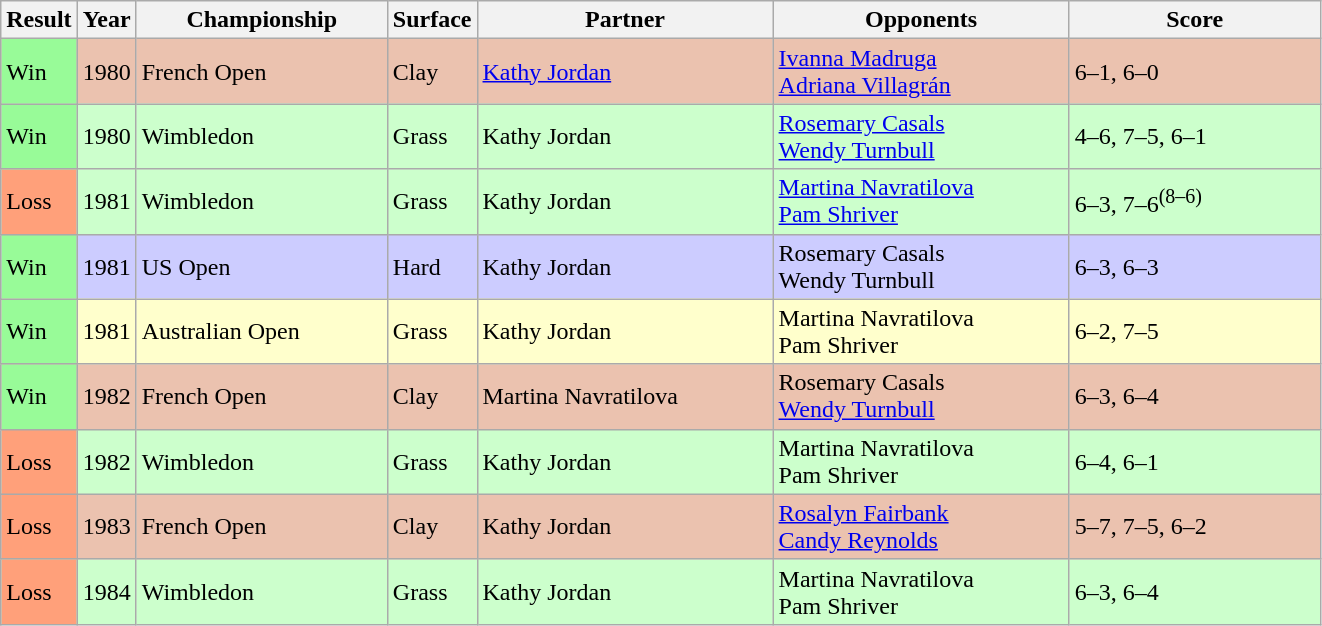<table class="sortable wikitable">
<tr>
<th style="width:40px">Result</th>
<th style="width:30px">Year</th>
<th style="width:160px">Championship</th>
<th style="width:50px">Surface</th>
<th style="width:190px">Partner</th>
<th style="width:190px">Opponents</th>
<th style="width:160px" class="unsortable">Score</th>
</tr>
<tr style="background:#ebc2af;">
<td style="background:#98fb98;">Win</td>
<td>1980</td>
<td>French Open</td>
<td>Clay</td>
<td> <a href='#'>Kathy Jordan</a></td>
<td> <a href='#'>Ivanna Madruga</a> <br>  <a href='#'>Adriana Villagrán</a></td>
<td>6–1, 6–0</td>
</tr>
<tr style="background:#cfc;">
<td style="background:#98fb98;">Win</td>
<td>1980</td>
<td>Wimbledon</td>
<td>Grass</td>
<td> Kathy Jordan</td>
<td> <a href='#'>Rosemary Casals</a> <br>  <a href='#'>Wendy Turnbull</a></td>
<td>4–6, 7–5, 6–1</td>
</tr>
<tr style="background:#cfc;">
<td style="background:#ffa07a;">Loss</td>
<td>1981</td>
<td>Wimbledon</td>
<td>Grass</td>
<td> Kathy Jordan</td>
<td> <a href='#'>Martina Navratilova</a> <br>  <a href='#'>Pam Shriver</a></td>
<td>6–3, 7–6<sup>(8–6)</sup></td>
</tr>
<tr style="background:#ccf;">
<td style="background:#98fb98;">Win</td>
<td>1981</td>
<td>US Open</td>
<td>Hard</td>
<td> Kathy Jordan</td>
<td> Rosemary Casals <br>  Wendy Turnbull</td>
<td>6–3, 6–3</td>
</tr>
<tr style="background:#ffc;">
<td style="background:#98fb98;">Win</td>
<td>1981</td>
<td>Australian Open</td>
<td>Grass</td>
<td> Kathy Jordan</td>
<td> Martina Navratilova <br>  Pam Shriver</td>
<td>6–2, 7–5</td>
</tr>
<tr style="background:#ebc2af;">
<td style="background:#98fb98;">Win</td>
<td>1982</td>
<td>French Open</td>
<td>Clay</td>
<td> Martina Navratilova</td>
<td> Rosemary Casals <br>  <a href='#'>Wendy Turnbull</a></td>
<td>6–3, 6–4</td>
</tr>
<tr style="background:#cfc;">
<td style="background:#ffa07a;">Loss</td>
<td>1982</td>
<td>Wimbledon</td>
<td>Grass</td>
<td> Kathy Jordan</td>
<td> Martina Navratilova <br>  Pam Shriver</td>
<td>6–4, 6–1</td>
</tr>
<tr style="background:#ebc2af;">
<td style="background:#ffa07a;">Loss</td>
<td>1983</td>
<td>French Open</td>
<td>Clay</td>
<td> Kathy Jordan</td>
<td> <a href='#'>Rosalyn Fairbank</a> <br>  <a href='#'>Candy Reynolds</a></td>
<td>5–7, 7–5, 6–2</td>
</tr>
<tr style="background:#cfc;">
<td style="background:#ffa07a;">Loss</td>
<td>1984</td>
<td>Wimbledon</td>
<td>Grass</td>
<td> Kathy Jordan</td>
<td> Martina Navratilova <br>  Pam Shriver</td>
<td>6–3, 6–4</td>
</tr>
</table>
